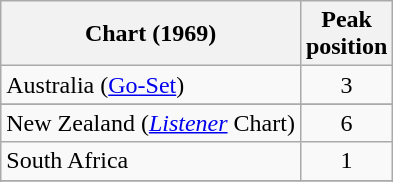<table class="wikitable sortable">
<tr>
<th>Chart (1969)</th>
<th>Peak<br>position</th>
</tr>
<tr>
<td>Australia (<a href='#'>Go-Set</a>)</td>
<td style="text-align:center;">3</td>
</tr>
<tr>
</tr>
<tr>
<td>New Zealand (<em><a href='#'>Listener</a></em> Chart)</td>
<td style="text-align:center;">6</td>
</tr>
<tr>
<td>South Africa</td>
<td style="text-align:center">1</td>
</tr>
<tr>
</tr>
<tr>
</tr>
</table>
